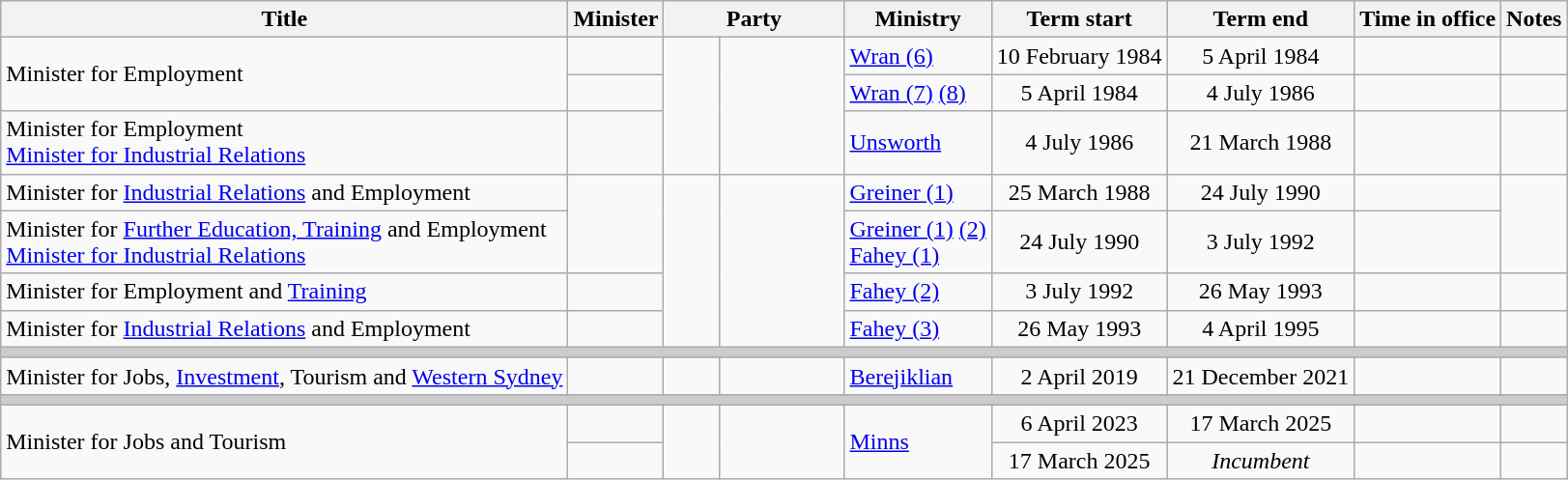<table class="wikitable sortable">
<tr>
<th>Title</th>
<th>Minister</th>
<th colspan="2">Party</th>
<th>Ministry</th>
<th>Term start</th>
<th>Term end</th>
<th>Time in office</th>
<th class="unsortable">Notes</th>
</tr>
<tr>
<td rowspan=2>Minister for Employment</td>
<td></td>
<td rowspan=3 > </td>
<td rowspan=3 width=8%></td>
<td><a href='#'>Wran (6)</a></td>
<td align=center>10 February 1984</td>
<td align=center>5 April 1984</td>
<td align=right></td>
<td></td>
</tr>
<tr>
<td></td>
<td><a href='#'>Wran (7)</a> <a href='#'>(8)</a></td>
<td align=center>5 April 1984</td>
<td align=center>4 July 1986</td>
<td align=right></td>
<td></td>
</tr>
<tr>
<td>Minister for Employment<br><a href='#'>Minister for Industrial Relations</a></td>
<td></td>
<td><a href='#'>Unsworth</a></td>
<td align=center>4 July 1986</td>
<td align=center>21 March 1988</td>
<td align=right></td>
<td></td>
</tr>
<tr>
<td>Minister for <a href='#'>Industrial Relations</a> and Employment</td>
<td rowspan=2></td>
<td rowspan=4 > </td>
<td rowspan=4></td>
<td><a href='#'>Greiner (1)</a></td>
<td align=center>25 March 1988</td>
<td align=center>24 July 1990</td>
<td align=right></td>
<td rowspan=2></td>
</tr>
<tr>
<td>Minister for <a href='#'>Further Education, Training</a> and Employment<br><a href='#'>Minister for Industrial Relations</a></td>
<td><a href='#'>Greiner (1)</a> <a href='#'>(2)</a><br><a href='#'>Fahey (1)</a></td>
<td align=center>24 July 1990</td>
<td align=center>3 July 1992</td>
<td align=right></td>
</tr>
<tr>
<td>Minister for Employment and <a href='#'>Training</a></td>
<td></td>
<td><a href='#'>Fahey (2)</a></td>
<td align=center>3 July 1992</td>
<td align=center>26 May 1993</td>
<td align=right></td>
<td></td>
</tr>
<tr>
<td>Minister for <a href='#'>Industrial Relations</a> and Employment</td>
<td></td>
<td><a href='#'>Fahey (3)</a></td>
<td align=center>26 May 1993</td>
<td align=center>4 April 1995</td>
<td align=right></td>
<td></td>
</tr>
<tr class="sortbottom">
<th colspan="9" style="background: #cccccc;"></th>
</tr>
<tr>
<td>Minister for Jobs, <a href='#'>Investment</a>, Tourism and <a href='#'>Western Sydney</a></td>
<td></td>
<td> </td>
<td></td>
<td><a href='#'>Berejiklian</a></td>
<td align=center>2 April 2019</td>
<td align=center>21 December 2021</td>
<td align=right></td>
<td></td>
</tr>
<tr class="sortbottom">
<th colspan="9" style="background: #cccccc;"></th>
</tr>
<tr>
<td rowspan=2>Minister for Jobs and Tourism</td>
<td></td>
<td rowspan=2 > </td>
<td rowspan=2 width=8%></td>
<td rowspan=2><a href='#'>Minns</a></td>
<td align=center>6 April 2023</td>
<td align=center>17 March 2025</td>
<td align=right></td>
<td></td>
</tr>
<tr>
<td></td>
<td align=center>17 March 2025</td>
<td align=center><em>Incumbent</em></td>
<td align=right></td>
<td></td>
</tr>
</table>
